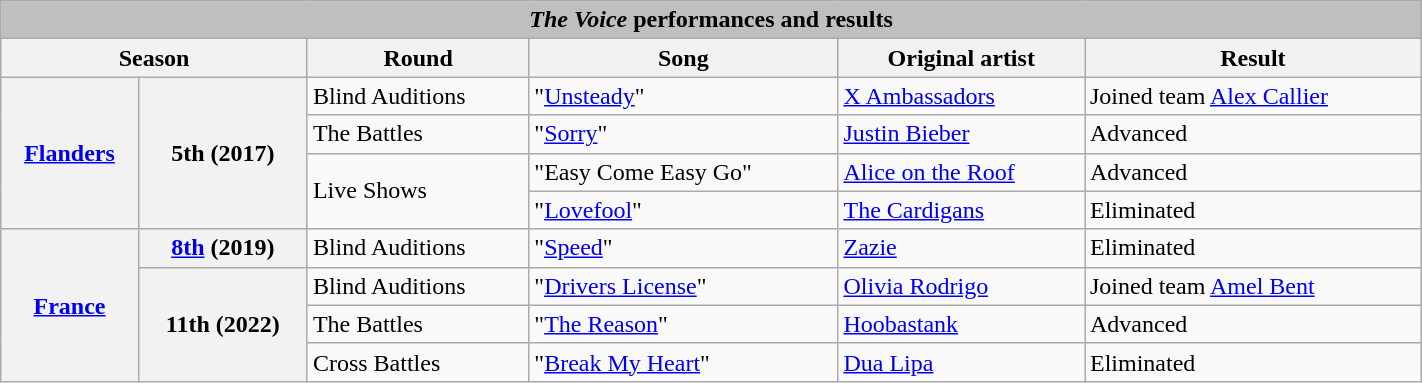<table class="wikitable collapsible collapsed plainrowheaders" style="width:75%; margin:1em auto 1em auto;">
<tr>
<th colspan="6" style="background:#BFBFBF;"><em>The Voice</em> performances and results</th>
</tr>
<tr>
<th scope="col" colspan="2">Season</th>
<th scope="col">Round</th>
<th scope="col">Song</th>
<th scope="col">Original artist</th>
<th scope="col">Result</th>
</tr>
<tr>
<th scope="row" rowspan="4"> <a href='#'>Flanders</a></th>
<th scope="row" rowspan="4">5th (2017)</th>
<td>Blind Auditions</td>
<td>"<a href='#'>Unsteady</a>"</td>
<td><a href='#'>X Ambassadors</a></td>
<td>Joined team <a href='#'>Alex Callier</a></td>
</tr>
<tr>
<td>The Battles</td>
<td>"<a href='#'>Sorry</a>"</td>
<td><a href='#'>Justin Bieber</a></td>
<td>Advanced</td>
</tr>
<tr>
<td rowspan="2">Live Shows</td>
<td>"Easy Come Easy Go"</td>
<td><a href='#'>Alice on the Roof</a></td>
<td>Advanced</td>
</tr>
<tr>
<td>"<a href='#'>Lovefool</a>"</td>
<td><a href='#'>The Cardigans</a></td>
<td>Eliminated</td>
</tr>
<tr>
<th scope="row" rowspan="4"> <a href='#'>France</a></th>
<th scope="row"><a href='#'>8th</a> (2019)</th>
<td>Blind Auditions</td>
<td>"<a href='#'>Speed</a>"</td>
<td><a href='#'>Zazie</a></td>
<td>Eliminated</td>
</tr>
<tr>
<th scope="row" rowspan="3">11th (2022)</th>
<td>Blind Auditions</td>
<td>"<a href='#'>Drivers License</a>"</td>
<td><a href='#'>Olivia Rodrigo</a></td>
<td>Joined team <a href='#'>Amel Bent</a></td>
</tr>
<tr>
<td>The Battles</td>
<td>"<a href='#'>The Reason</a>"</td>
<td><a href='#'>Hoobastank</a></td>
<td>Advanced</td>
</tr>
<tr>
<td>Cross Battles</td>
<td>"<a href='#'>Break My Heart</a>"</td>
<td><a href='#'>Dua Lipa</a></td>
<td>Eliminated</td>
</tr>
</table>
